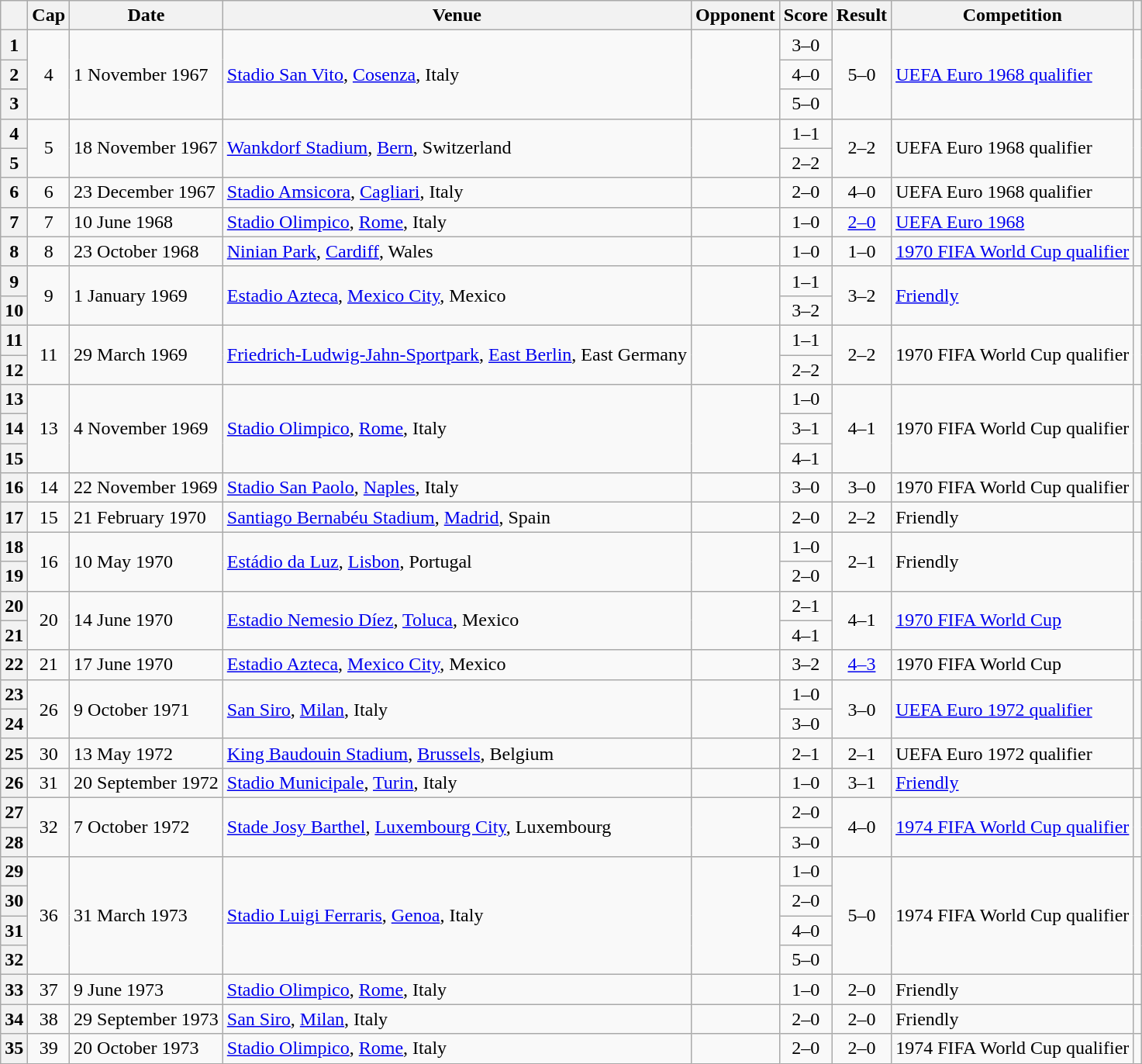<table class="wikitable plainrowheaders sortable">
<tr>
<th scope=col></th>
<th scope=col>Cap</th>
<th scope=col>Date</th>
<th scope=col>Venue</th>
<th scope=col>Opponent</th>
<th scope=col>Score</th>
<th scope=col>Result</th>
<th scope=col>Competition</th>
<th scope=col class="unsortable"></th>
</tr>
<tr>
<th scope=row align="center">1</th>
<td rowspan="3" align="center">4</td>
<td rowspan="3">1 November 1967</td>
<td rowspan="3"><a href='#'>Stadio San Vito</a>, <a href='#'>Cosenza</a>, Italy</td>
<td rowspan="3"></td>
<td align="center">3–0</td>
<td rowspan="3" align="center">5–0</td>
<td rowspan="3"><a href='#'>UEFA Euro 1968 qualifier</a></td>
<td rowspan="3"></td>
</tr>
<tr>
<th scope=row align="center">2</th>
<td align="center">4–0</td>
</tr>
<tr>
<th scope=row align="center">3</th>
<td align="center">5–0</td>
</tr>
<tr>
<th scope=row align="center">4</th>
<td rowspan="2" align="center">5</td>
<td rowspan="2">18 November 1967</td>
<td rowspan="2"><a href='#'>Wankdorf Stadium</a>, <a href='#'>Bern</a>, Switzerland</td>
<td rowspan="2"></td>
<td align="center">1–1</td>
<td rowspan="2" align="center">2–2</td>
<td rowspan="2">UEFA Euro 1968 qualifier</td>
<td rowspan="2"></td>
</tr>
<tr>
<th scope=row align="center">5</th>
<td align="center">2–2 </td>
</tr>
<tr>
<th scope=row align="center">6</th>
<td align="center">6</td>
<td>23 December 1967</td>
<td><a href='#'>Stadio Amsicora</a>, <a href='#'>Cagliari</a>, Italy</td>
<td></td>
<td align="center">2–0</td>
<td align="center">4–0</td>
<td>UEFA Euro 1968 qualifier</td>
<td></td>
</tr>
<tr>
<th scope=row align="center">7</th>
<td align="center">7</td>
<td>10 June 1968</td>
<td><a href='#'>Stadio Olimpico</a>, <a href='#'>Rome</a>, Italy</td>
<td></td>
<td align="center">1–0</td>
<td align="center"><a href='#'>2–0</a></td>
<td><a href='#'>UEFA Euro 1968</a></td>
<td></td>
</tr>
<tr>
<th scope=row align="center">8</th>
<td align="center">8</td>
<td>23 October 1968</td>
<td><a href='#'>Ninian Park</a>, <a href='#'>Cardiff</a>, Wales</td>
<td></td>
<td align="center">1–0</td>
<td align="center">1–0</td>
<td><a href='#'>1970 FIFA World Cup qualifier</a></td>
<td></td>
</tr>
<tr>
<th scope=row align="center">9</th>
<td rowspan="2" align="center">9</td>
<td rowspan="2">1 January 1969</td>
<td rowspan="2"><a href='#'>Estadio Azteca</a>, <a href='#'>Mexico City</a>, Mexico</td>
<td rowspan="2"></td>
<td align="center">1–1</td>
<td rowspan="2" align="center">3–2</td>
<td rowspan="2"><a href='#'>Friendly</a></td>
<td rowspan="2"></td>
</tr>
<tr>
<th scope=row align="center">10</th>
<td align="center">3–2</td>
</tr>
<tr>
<th scope=row align="center">11</th>
<td rowspan="2" align="center">11</td>
<td rowspan="2">29 March 1969</td>
<td rowspan="2"><a href='#'>Friedrich-Ludwig-Jahn-Sportpark</a>, <a href='#'>East Berlin</a>, East Germany</td>
<td rowspan="2"></td>
<td align="center">1–1</td>
<td rowspan="2" align="center">2–2</td>
<td rowspan="2">1970 FIFA World Cup qualifier</td>
<td rowspan="2"></td>
</tr>
<tr>
<th scope=row align="center">12</th>
<td align="center">2–2</td>
</tr>
<tr>
<th scope=row align="center">13</th>
<td rowspan="3" align="center">13</td>
<td rowspan="3">4 November 1969</td>
<td rowspan="3"><a href='#'>Stadio Olimpico</a>, <a href='#'>Rome</a>, Italy</td>
<td rowspan="3"></td>
<td align="center">1–0</td>
<td rowspan="3" align="center">4–1</td>
<td rowspan="3">1970 FIFA World Cup qualifier</td>
<td rowspan="3"></td>
</tr>
<tr>
<th scope=row align="center">14</th>
<td align="center">3–1</td>
</tr>
<tr>
<th scope=row align="center">15</th>
<td align="center">4–1</td>
</tr>
<tr>
<th scope=row align="center">16</th>
<td align="center">14</td>
<td>22 November 1969</td>
<td><a href='#'>Stadio San Paolo</a>, <a href='#'>Naples</a>, Italy</td>
<td></td>
<td align="center">3–0</td>
<td align="center">3–0</td>
<td>1970 FIFA World Cup qualifier</td>
<td></td>
</tr>
<tr>
<th scope=row align="center">17</th>
<td align="center">15</td>
<td>21 February 1970</td>
<td><a href='#'>Santiago Bernabéu Stadium</a>, <a href='#'>Madrid</a>, Spain</td>
<td></td>
<td align="center">2–0</td>
<td align="center">2–2</td>
<td>Friendly</td>
<td></td>
</tr>
<tr>
<th scope=row align="center">18</th>
<td rowspan="2" align="center">16</td>
<td rowspan="2">10 May 1970</td>
<td rowspan="2"><a href='#'>Estádio da Luz</a>, <a href='#'>Lisbon</a>, Portugal</td>
<td rowspan="2"></td>
<td align="center">1–0</td>
<td rowspan="2" align="center">2–1</td>
<td rowspan="2">Friendly</td>
<td rowspan="2"></td>
</tr>
<tr>
<th scope=row align="center">19</th>
<td align="center">2–0</td>
</tr>
<tr>
<th scope=row align="center">20</th>
<td rowspan="2" align="center">20</td>
<td rowspan="2">14 June 1970</td>
<td rowspan="2"><a href='#'>Estadio Nemesio Díez</a>, <a href='#'>Toluca</a>, Mexico</td>
<td rowspan="2"></td>
<td align="center">2–1</td>
<td rowspan="2" align="center">4–1</td>
<td rowspan="2"><a href='#'>1970 FIFA World Cup</a></td>
<td rowspan="2"></td>
</tr>
<tr>
<th scope=row align="center">21</th>
<td align="center">4–1</td>
</tr>
<tr>
<th scope=row align="center">22</th>
<td align="center">21</td>
<td>17 June 1970</td>
<td><a href='#'>Estadio Azteca</a>, <a href='#'>Mexico City</a>, Mexico</td>
<td></td>
<td align="center">3–2</td>
<td align="center"><a href='#'>4–3</a></td>
<td>1970 FIFA World Cup</td>
<td></td>
</tr>
<tr>
<th scope=row align="center">23</th>
<td rowspan="2" align="center">26</td>
<td rowspan="2">9 October 1971</td>
<td rowspan="2"><a href='#'>San Siro</a>, <a href='#'>Milan</a>, Italy</td>
<td rowspan="2"></td>
<td align="center">1–0</td>
<td rowspan="2" align="center">3–0</td>
<td rowspan="2"><a href='#'>UEFA Euro 1972 qualifier</a></td>
<td rowspan="2"></td>
</tr>
<tr>
<th scope=row align="center">24</th>
<td align="center">3–0</td>
</tr>
<tr>
<th scope=row align="center">25</th>
<td align="center">30</td>
<td>13 May 1972</td>
<td><a href='#'>King Baudouin Stadium</a>, <a href='#'>Brussels</a>, Belgium</td>
<td></td>
<td align="center">2–1 </td>
<td align="center">2–1</td>
<td>UEFA Euro 1972 qualifier</td>
<td></td>
</tr>
<tr>
<th scope=row align="center">26</th>
<td align="center">31</td>
<td>20 September 1972</td>
<td><a href='#'>Stadio Municipale</a>, <a href='#'>Turin</a>, Italy</td>
<td></td>
<td align="center">1–0</td>
<td align="center">3–1</td>
<td><a href='#'>Friendly</a></td>
<td></td>
</tr>
<tr>
<th scope=row align="center">27</th>
<td rowspan="2" align="center">32</td>
<td rowspan="2">7 October 1972</td>
<td rowspan="2"><a href='#'>Stade Josy Barthel</a>, <a href='#'>Luxembourg City</a>, Luxembourg</td>
<td rowspan="2"></td>
<td align="center">2–0</td>
<td rowspan="2" align="center">4–0</td>
<td rowspan="2"><a href='#'>1974 FIFA World Cup qualifier</a></td>
<td rowspan="2"></td>
</tr>
<tr>
<th scope=row align="center">28</th>
<td align="center">3–0</td>
</tr>
<tr>
<th scope=row align="center">29</th>
<td rowspan="4" align="center">36</td>
<td rowspan="4">31 March 1973</td>
<td rowspan="4"><a href='#'>Stadio Luigi Ferraris</a>, <a href='#'>Genoa</a>, Italy</td>
<td rowspan="4"></td>
<td align="center">1–0</td>
<td rowspan="4" align="center">5–0</td>
<td rowspan="4">1974 FIFA World Cup qualifier</td>
<td rowspan="4"></td>
</tr>
<tr>
<th scope=row align="center">30</th>
<td align="center">2–0</td>
</tr>
<tr>
<th scope=row align="center">31</th>
<td align="center">4–0</td>
</tr>
<tr>
<th scope=row align="center">32</th>
<td align="center">5–0</td>
</tr>
<tr>
<th scope=row align="center">33</th>
<td align="center">37</td>
<td>9 June 1973</td>
<td><a href='#'>Stadio Olimpico</a>, <a href='#'>Rome</a>, Italy</td>
<td></td>
<td align="center">1–0</td>
<td align="center">2–0</td>
<td>Friendly</td>
<td></td>
</tr>
<tr>
<th scope=row align="center">34</th>
<td align="center">38</td>
<td>29 September 1973</td>
<td><a href='#'>San Siro</a>, <a href='#'>Milan</a>, Italy</td>
<td></td>
<td align="center">2–0</td>
<td align="center">2–0</td>
<td>Friendly</td>
<td></td>
</tr>
<tr>
<th scope=row align="center">35</th>
<td align="center">39</td>
<td>20 October 1973</td>
<td><a href='#'>Stadio Olimpico</a>, <a href='#'>Rome</a>, Italy</td>
<td></td>
<td align="center">2–0</td>
<td align="center">2–0</td>
<td>1974 FIFA World Cup qualifier</td>
<td></td>
</tr>
</table>
